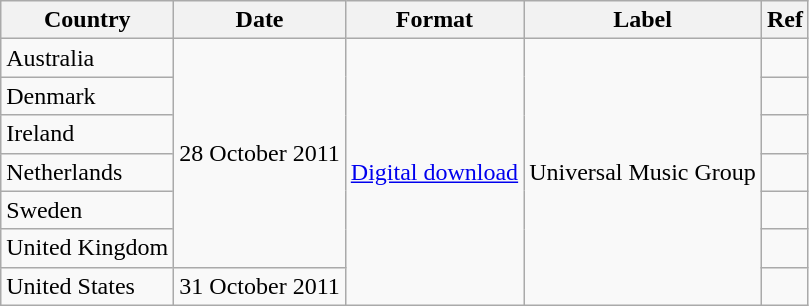<table class="wikitable">
<tr>
<th scope="col">Country</th>
<th scope="col">Date</th>
<th scope="col">Format</th>
<th scope="col">Label</th>
<th scope="col">Ref</th>
</tr>
<tr>
<td>Australia</td>
<td rowspan="6">28 October 2011</td>
<td rowspan="7"><a href='#'>Digital download</a></td>
<td rowspan="7">Universal Music Group</td>
<td></td>
</tr>
<tr>
<td>Denmark</td>
<td></td>
</tr>
<tr>
<td>Ireland</td>
<td></td>
</tr>
<tr>
<td>Netherlands</td>
<td></td>
</tr>
<tr>
<td>Sweden</td>
<td></td>
</tr>
<tr>
<td>United Kingdom</td>
<td></td>
</tr>
<tr>
<td>United States</td>
<td>31 October 2011</td>
<td></td>
</tr>
</table>
